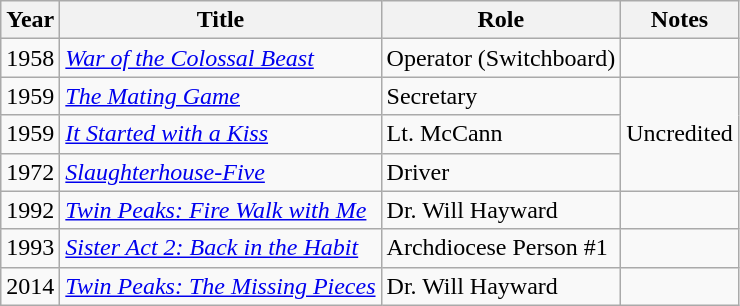<table class="wikitable sortable">
<tr>
<th>Year</th>
<th>Title</th>
<th>Role</th>
<th>Notes</th>
</tr>
<tr>
<td>1958</td>
<td><em><a href='#'>War of the Colossal Beast</a></em></td>
<td>Operator (Switchboard)</td>
<td></td>
</tr>
<tr>
<td>1959</td>
<td><a href='#'><em>The Mating Game</em></a></td>
<td>Secretary</td>
<td rowspan="3">Uncredited</td>
</tr>
<tr>
<td>1959</td>
<td><a href='#'><em>It Started with a Kiss</em></a></td>
<td>Lt. McCann</td>
</tr>
<tr>
<td>1972</td>
<td><a href='#'><em>Slaughterhouse-Five</em></a></td>
<td>Driver</td>
</tr>
<tr>
<td>1992</td>
<td><em><a href='#'>Twin Peaks: Fire Walk with Me</a></em></td>
<td>Dr. Will Hayward</td>
<td></td>
</tr>
<tr>
<td>1993</td>
<td><em><a href='#'>Sister Act 2: Back in the Habit</a></em></td>
<td>Archdiocese Person #1</td>
<td></td>
</tr>
<tr>
<td>2014</td>
<td><em><a href='#'>Twin Peaks: The Missing Pieces</a></em></td>
<td>Dr. Will Hayward</td>
<td></td>
</tr>
</table>
